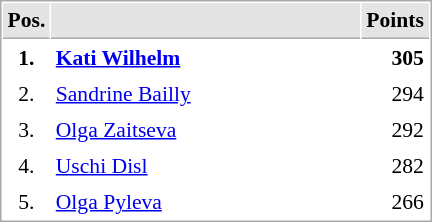<table cellspacing="1" cellpadding="3" style="border:1px solid #AAAAAA;font-size:90%">
<tr bgcolor="#E4E4E4">
<th style="border-bottom:1px solid #AAAAAA" width=10>Pos.</th>
<th style="border-bottom:1px solid #AAAAAA" width=200></th>
<th style="border-bottom:1px solid #AAAAAA" width=20>Points</th>
</tr>
<tr>
<td align="center"><strong>1.</strong></td>
<td> <strong><a href='#'>Kati Wilhelm</a></strong></td>
<td align="right"><strong>305</strong></td>
</tr>
<tr>
<td align="center">2.</td>
<td> <a href='#'>Sandrine Bailly</a></td>
<td align="right">294</td>
</tr>
<tr>
<td align="center">3.</td>
<td> <a href='#'>Olga Zaitseva</a></td>
<td align="right">292</td>
</tr>
<tr>
<td align="center">4.</td>
<td> <a href='#'>Uschi Disl</a></td>
<td align="right">282</td>
</tr>
<tr>
<td align="center">5.</td>
<td> <a href='#'>Olga Pyleva</a></td>
<td align="right">266</td>
</tr>
</table>
